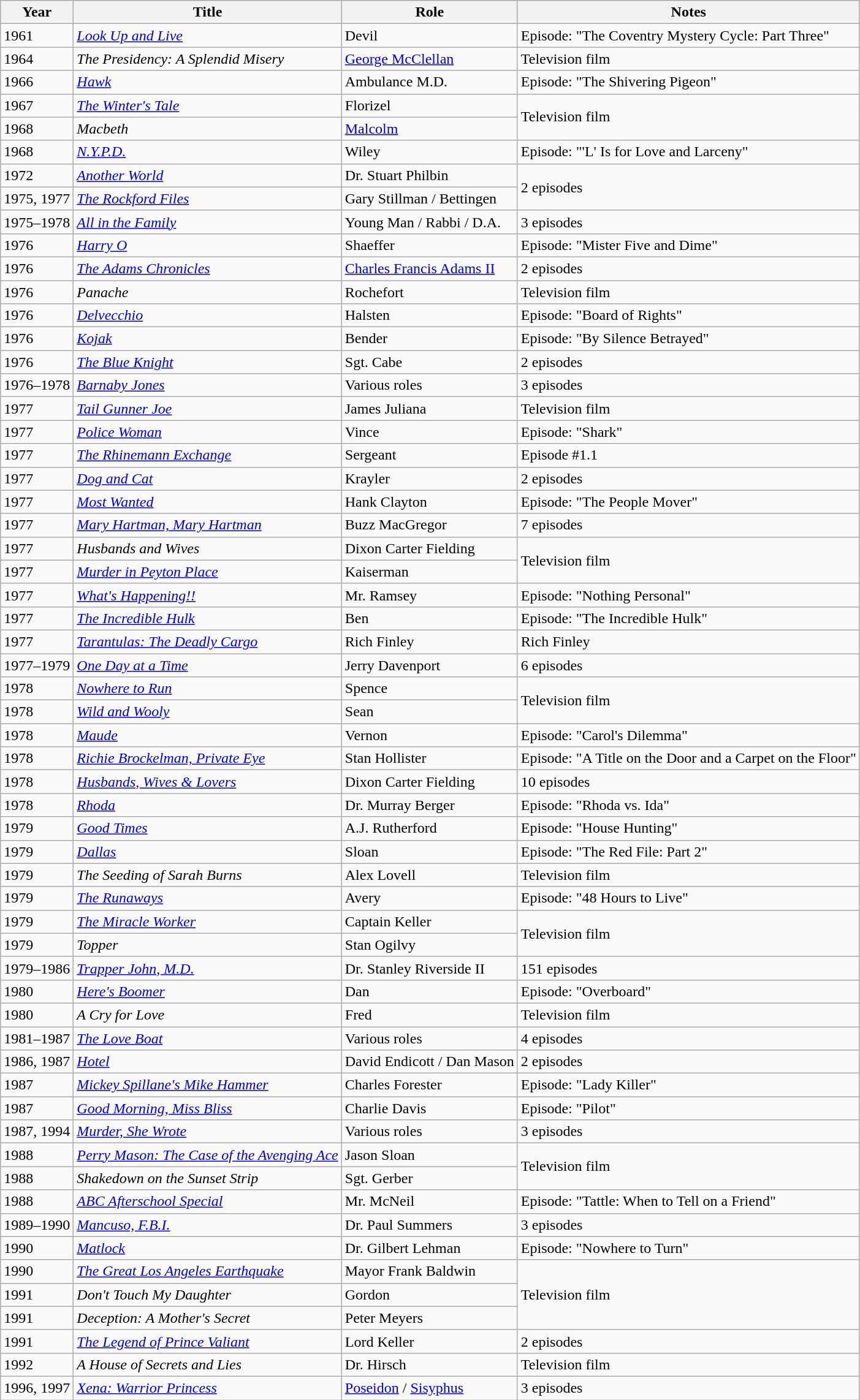<table class="wikitable sortable">
<tr>
<th>Year</th>
<th>Title</th>
<th>Role</th>
<th>Notes</th>
</tr>
<tr>
<td>1961</td>
<td><em><a href='#'>Look Up and Live</a></em></td>
<td>Devil</td>
<td>Episode: "The Coventry Mystery Cycle: Part Three"</td>
</tr>
<tr>
<td>1964</td>
<td><em>The Presidency: A Splendid Misery</em></td>
<td><a href='#'>George McClellan</a></td>
<td>Television film</td>
</tr>
<tr>
<td>1966</td>
<td><a href='#'><em>Hawk</em></a></td>
<td>Ambulance M.D.</td>
<td>Episode: "The Shivering Pigeon"</td>
</tr>
<tr>
<td>1967</td>
<td><a href='#'><em>The Winter's Tale</em></a></td>
<td>Florizel</td>
<td rowspan="2">Television film</td>
</tr>
<tr>
<td>1968</td>
<td><em>Macbeth</em></td>
<td><a href='#'>Malcolm</a></td>
</tr>
<tr>
<td>1968</td>
<td><a href='#'><em>N.Y.P.D.</em></a></td>
<td>Wiley</td>
<td>Episode: "'L' Is for Love and Larceny"</td>
</tr>
<tr>
<td>1972</td>
<td><a href='#'><em>Another World</em></a></td>
<td>Dr. Stuart Philbin</td>
<td rowspan="2">2 episodes</td>
</tr>
<tr>
<td>1975, 1977</td>
<td><em><a href='#'>The Rockford Files</a></em></td>
<td>Gary Stillman / Bettingen</td>
</tr>
<tr>
<td>1975–1978</td>
<td><em><a href='#'>All in the Family</a></em></td>
<td>Young Man / Rabbi / D.A.</td>
<td>3 episodes</td>
</tr>
<tr>
<td>1976</td>
<td><em><a href='#'>Harry O</a></em></td>
<td>Shaeffer</td>
<td>Episode: "Mister Five and Dime"</td>
</tr>
<tr>
<td>1976</td>
<td><em><a href='#'>The Adams Chronicles</a></em></td>
<td><a href='#'>Charles Francis Adams II</a></td>
<td>2 episodes</td>
</tr>
<tr>
<td>1976</td>
<td><em>Panache</em></td>
<td>Rochefort</td>
<td>Television film</td>
</tr>
<tr>
<td>1976</td>
<td><a href='#'><em>Delvecchio</em></a></td>
<td>Halsten</td>
<td>Episode: "Board of Rights"</td>
</tr>
<tr>
<td>1976</td>
<td><em><a href='#'>Kojak</a></em></td>
<td>Bender</td>
<td>Episode: "By Silence Betrayed"</td>
</tr>
<tr>
<td>1976</td>
<td><a href='#'><em>The Blue Knight</em></a></td>
<td>Sgt. Cabe</td>
<td>2 episodes</td>
</tr>
<tr>
<td>1976–1978</td>
<td><em><a href='#'>Barnaby Jones</a></em></td>
<td>Various roles</td>
<td>3 episodes</td>
</tr>
<tr>
<td>1977</td>
<td><em><a href='#'>Tail Gunner Joe</a></em></td>
<td>James Juliana</td>
<td>Television film</td>
</tr>
<tr>
<td>1977</td>
<td><a href='#'><em>Police Woman</em></a></td>
<td>Vince</td>
<td>Episode: "Shark"</td>
</tr>
<tr>
<td>1977</td>
<td><em><a href='#'>The Rhinemann Exchange</a></em></td>
<td>Sergeant</td>
<td>Episode #1.1</td>
</tr>
<tr>
<td>1977</td>
<td><em><a href='#'>Dog and Cat</a></em></td>
<td>Krayler</td>
<td>2 episodes</td>
</tr>
<tr>
<td>1977</td>
<td><a href='#'><em>Most Wanted</em></a></td>
<td>Hank Clayton</td>
<td>Episode: "The People Mover"</td>
</tr>
<tr>
<td>1977</td>
<td><em><a href='#'>Mary Hartman, Mary Hartman</a></em></td>
<td>Buzz MacGregor</td>
<td>7 episodes</td>
</tr>
<tr>
<td>1977</td>
<td><em>Husbands and Wives</em></td>
<td>Dixon Carter Fielding</td>
<td rowspan="2">Television film</td>
</tr>
<tr>
<td>1977</td>
<td><em><a href='#'>Murder in Peyton Place</a></em></td>
<td>Kaiserman</td>
</tr>
<tr>
<td>1977</td>
<td><em><a href='#'>What's Happening!!</a></em></td>
<td>Mr. Ramsey</td>
<td>Episode: "Nothing Personal"</td>
</tr>
<tr>
<td>1977</td>
<td><a href='#'><em>The Incredible Hulk</em></a></td>
<td>Ben</td>
<td>Episode: "The Incredible Hulk"</td>
</tr>
<tr>
<td>1977</td>
<td><em><a href='#'>Tarantulas: The Deadly Cargo</a></em></td>
<td>Rich Finley</td>
<td>Rich Finley</td>
</tr>
<tr>
<td>1977–1979</td>
<td><a href='#'><em>One Day at a Time</em></a></td>
<td>Jerry Davenport</td>
<td>6 episodes</td>
</tr>
<tr>
<td>1978</td>
<td><a href='#'><em>Nowhere to Run</em></a></td>
<td>Spence</td>
<td rowspan="2">Television film</td>
</tr>
<tr>
<td>1978</td>
<td><em><a href='#'>Wild and Wooly</a></em></td>
<td>Sean</td>
</tr>
<tr>
<td>1978</td>
<td><a href='#'><em>Maude</em></a></td>
<td>Vernon</td>
<td>Episode: "Carol's Dilemma"</td>
</tr>
<tr>
<td>1978</td>
<td><em><a href='#'>Richie Brockelman, Private Eye</a></em></td>
<td>Stan Hollister</td>
<td>Episode: "A Title on the Door and a Carpet on the Floor"</td>
</tr>
<tr>
<td>1978</td>
<td><em><a href='#'>Husbands, Wives & Lovers</a></em></td>
<td>Dixon Carter Fielding</td>
<td>10 episodes</td>
</tr>
<tr>
<td>1978</td>
<td><em><a href='#'>Rhoda</a></em></td>
<td>Dr. Murray Berger</td>
<td>Episode: "Rhoda vs. Ida"</td>
</tr>
<tr>
<td>1979</td>
<td><em><a href='#'>Good Times</a></em></td>
<td>A.J. Rutherford</td>
<td>Episode: "House Hunting"</td>
</tr>
<tr>
<td>1979</td>
<td><em><a href='#'>Dallas</a></em></td>
<td>Sloan</td>
<td>Episode: "The Red File: Part 2"</td>
</tr>
<tr>
<td>1979</td>
<td><em>The Seeding of Sarah Burns</em></td>
<td>Alex Lovell</td>
<td>Television film</td>
</tr>
<tr>
<td>1979</td>
<td><a href='#'><em>The Runaways</em></a></td>
<td>Avery</td>
<td>Episode: "48 Hours to Live"</td>
</tr>
<tr>
<td>1979</td>
<td><a href='#'><em>The Miracle Worker</em></a></td>
<td>Captain Keller</td>
<td rowspan="2">Television film</td>
</tr>
<tr>
<td>1979</td>
<td><em>Topper</em></td>
<td>Stan Ogilvy</td>
</tr>
<tr>
<td>1979–1986</td>
<td><em><a href='#'>Trapper John, M.D.</a></em></td>
<td>Dr. Stanley Riverside II</td>
<td>151 episodes</td>
</tr>
<tr>
<td>1980</td>
<td><em><a href='#'>Here's Boomer</a></em></td>
<td>Dan</td>
<td>Episode: "Overboard"</td>
</tr>
<tr>
<td>1980</td>
<td><em>A Cry for Love</em></td>
<td>Fred</td>
<td>Television film</td>
</tr>
<tr>
<td>1981–1987</td>
<td><em><a href='#'>The Love Boat</a></em></td>
<td>Various roles</td>
<td>4 episodes</td>
</tr>
<tr>
<td>1986, 1987</td>
<td><a href='#'><em>Hotel</em></a></td>
<td>David Endicott / Dan Mason</td>
<td>2 episodes</td>
</tr>
<tr>
<td>1987</td>
<td><a href='#'><em>Mickey Spillane's Mike Hammer</em></a></td>
<td>Charles Forester</td>
<td>Episode: "Lady Killer"</td>
</tr>
<tr>
<td>1987</td>
<td><em><a href='#'>Good Morning, Miss Bliss</a></em></td>
<td>Charlie Davis</td>
<td>Episode: "Pilot"</td>
</tr>
<tr>
<td>1987, 1994</td>
<td><em><a href='#'>Murder, She Wrote</a></em></td>
<td>Various roles</td>
<td>3 episodes</td>
</tr>
<tr>
<td>1988</td>
<td><em><a href='#'>Perry Mason: The Case of the Avenging Ace</a></em></td>
<td>Jason Sloan</td>
<td rowspan="2">Television film</td>
</tr>
<tr>
<td>1988</td>
<td><em>Shakedown on the Sunset Strip</em></td>
<td>Sgt. Gerber</td>
</tr>
<tr>
<td>1988</td>
<td><em><a href='#'>ABC Afterschool Special</a></em></td>
<td>Mr. McNeil</td>
<td>Episode: "Tattle: When to Tell on a Friend"</td>
</tr>
<tr>
<td>1989–1990</td>
<td><em><a href='#'>Mancuso, F.B.I.</a></em></td>
<td>Dr. Paul Summers</td>
<td>3 episodes</td>
</tr>
<tr>
<td>1990</td>
<td><a href='#'><em>Matlock</em></a></td>
<td>Dr. Gilbert Lehman</td>
<td>Episode: "Nowhere to Turn"</td>
</tr>
<tr>
<td>1990</td>
<td><em><a href='#'>The Great Los Angeles Earthquake</a></em></td>
<td>Mayor Frank Baldwin</td>
<td rowspan="3">Television film</td>
</tr>
<tr>
<td>1991</td>
<td><em>Don't Touch My Daughter</em></td>
<td>Gordon</td>
</tr>
<tr>
<td>1991</td>
<td><em>Deception: A Mother's Secret</em></td>
<td>Peter Meyers</td>
</tr>
<tr>
<td>1991</td>
<td><em><a href='#'>The Legend of Prince Valiant</a></em></td>
<td>Lord Keller</td>
<td>2 episodes</td>
</tr>
<tr>
<td>1992</td>
<td><em>A House of Secrets and Lies</em></td>
<td>Dr. Hirsch</td>
<td>Television film</td>
</tr>
<tr>
<td>1996, 1997</td>
<td><em><a href='#'>Xena: Warrior Princess</a></em></td>
<td><a href='#'>Poseidon</a> / <a href='#'>Sisyphus</a></td>
<td>3 episodes</td>
</tr>
</table>
